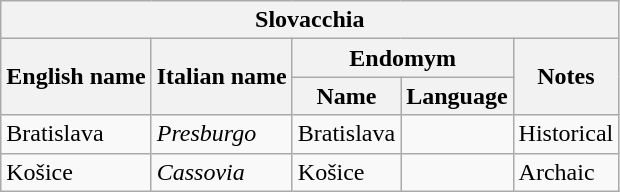<table class="wikitable sortable">
<tr>
<th colspan="5"> Slovacchia</th>
</tr>
<tr>
<th rowspan="2">English name</th>
<th rowspan="2">Italian name</th>
<th colspan="2">Endomym</th>
<th rowspan="2">Notes</th>
</tr>
<tr>
<th>Name</th>
<th>Language</th>
</tr>
<tr>
<td>Bratislava</td>
<td><em>Presburgo</em></td>
<td>Bratislava</td>
<td></td>
<td>Historical</td>
</tr>
<tr>
<td>Košice</td>
<td><em>Cassovia</em></td>
<td>Košice</td>
<td></td>
<td>Archaic</td>
</tr>
</table>
